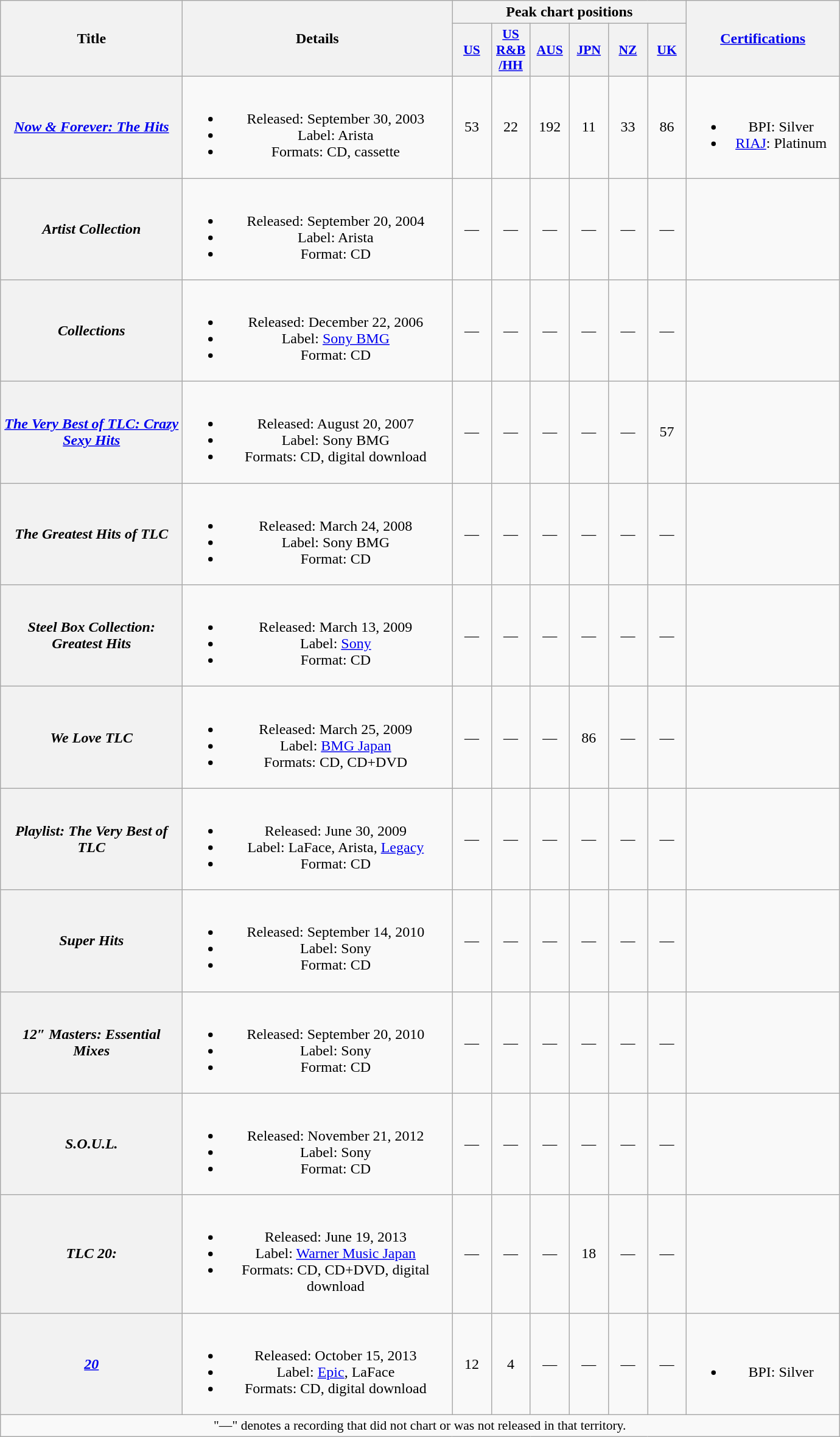<table class="wikitable plainrowheaders" style="text-align:center;">
<tr>
<th scope="col" rowspan="2" style="width:12em;">Title</th>
<th scope="col" rowspan="2" style="width:18em;">Details</th>
<th scope="col" colspan="6">Peak chart positions</th>
<th scope="col" rowspan="2" style="width:10em;"><a href='#'>Certifications</a></th>
</tr>
<tr>
<th scope="col" style="width:2.5em;font-size:90%;"><a href='#'>US</a><br></th>
<th scope="col" style="width:2.5em;font-size:90%;"><a href='#'>US<br>R&B<br>/HH</a><br></th>
<th scope="col" style="width:2.5em;font-size:90%;"><a href='#'>AUS</a><br></th>
<th scope="col" style="width:2.5em;font-size:90%;"><a href='#'>JPN</a><br></th>
<th scope="col" style="width:2.5em;font-size:90%;"><a href='#'>NZ</a><br></th>
<th scope="col" style="width:2.5em;font-size:90%;"><a href='#'>UK</a><br></th>
</tr>
<tr>
<th scope="row"><em><a href='#'>Now & Forever: The Hits</a></em></th>
<td><br><ul><li>Released: September 30, 2003</li><li>Label: Arista</li><li>Formats: CD, cassette</li></ul></td>
<td>53</td>
<td>22</td>
<td>192</td>
<td>11</td>
<td>33</td>
<td>86</td>
<td><br><ul><li>BPI: Silver</li><li><a href='#'>RIAJ</a>: Platinum</li></ul></td>
</tr>
<tr>
<th scope="row"><em>Artist Collection</em></th>
<td><br><ul><li>Released: September 20, 2004</li><li>Label: Arista</li><li>Format: CD</li></ul></td>
<td>—</td>
<td>—</td>
<td>—</td>
<td>—</td>
<td>—</td>
<td>—</td>
<td></td>
</tr>
<tr>
<th scope="row"><em>Collections</em></th>
<td><br><ul><li>Released: December 22, 2006</li><li>Label: <a href='#'>Sony BMG</a></li><li>Format: CD</li></ul></td>
<td>—</td>
<td>—</td>
<td>—</td>
<td>—</td>
<td>—</td>
<td>—</td>
<td></td>
</tr>
<tr>
<th scope="row"><em><a href='#'>The Very Best of TLC: Crazy Sexy Hits</a></em></th>
<td><br><ul><li>Released: August 20, 2007 </li><li>Label: Sony BMG</li><li>Formats: CD, digital download</li></ul></td>
<td>—</td>
<td>—</td>
<td>—</td>
<td>—</td>
<td>—</td>
<td>57</td>
<td></td>
</tr>
<tr>
<th scope="row"><em>The Greatest Hits of TLC</em></th>
<td><br><ul><li>Released: March 24, 2008</li><li>Label: Sony BMG</li><li>Format: CD</li></ul></td>
<td>—</td>
<td>—</td>
<td>—</td>
<td>—</td>
<td>—</td>
<td>—</td>
<td></td>
</tr>
<tr>
<th scope="row"><em>Steel Box Collection: Greatest Hits</em></th>
<td><br><ul><li>Released: March 13, 2009</li><li>Label: <a href='#'>Sony</a></li><li>Format: CD</li></ul></td>
<td>—</td>
<td>—</td>
<td>—</td>
<td>—</td>
<td>—</td>
<td>—</td>
<td></td>
</tr>
<tr>
<th scope="row"><em>We Love TLC</em></th>
<td><br><ul><li>Released: March 25, 2009 </li><li>Label: <a href='#'>BMG Japan</a></li><li>Formats: CD, CD+DVD</li></ul></td>
<td>—</td>
<td>—</td>
<td>—</td>
<td>86</td>
<td>—</td>
<td>—</td>
<td></td>
</tr>
<tr>
<th scope="row"><em>Playlist: The Very Best of TLC</em></th>
<td><br><ul><li>Released: June 30, 2009</li><li>Label: LaFace, Arista, <a href='#'>Legacy</a></li><li>Format: CD</li></ul></td>
<td>—</td>
<td>—</td>
<td>—</td>
<td>—</td>
<td>—</td>
<td>—</td>
<td></td>
</tr>
<tr>
<th scope="row"><em>Super Hits</em></th>
<td><br><ul><li>Released: September 14, 2010</li><li>Label: Sony</li><li>Format: CD</li></ul></td>
<td>—</td>
<td>—</td>
<td>—</td>
<td>—</td>
<td>—</td>
<td>—</td>
<td></td>
</tr>
<tr>
<th scope="row"><em>12″ Masters: Essential Mixes</em></th>
<td><br><ul><li>Released: September 20, 2010</li><li>Label: Sony</li><li>Format: CD</li></ul></td>
<td>—</td>
<td>—</td>
<td>—</td>
<td>—</td>
<td>—</td>
<td>—</td>
<td></td>
</tr>
<tr>
<th scope="row"><em>S.O.U.L.</em></th>
<td><br><ul><li>Released: November 21, 2012</li><li>Label: Sony</li><li>Format: CD</li></ul></td>
<td>—</td>
<td>—</td>
<td>—</td>
<td>—</td>
<td>—</td>
<td>—</td>
<td></td>
</tr>
<tr>
<th scope="row"><em>TLC 20: </em></th>
<td><br><ul><li>Released: June 19, 2013 </li><li>Label: <a href='#'>Warner Music Japan</a></li><li>Formats: CD, CD+DVD, digital download</li></ul></td>
<td>—</td>
<td>—</td>
<td>—</td>
<td>18</td>
<td>—</td>
<td>—</td>
<td></td>
</tr>
<tr>
<th scope="row"><em><a href='#'>20</a></em></th>
<td><br><ul><li>Released: October 15, 2013</li><li>Label: <a href='#'>Epic</a>, LaFace</li><li>Formats: CD, digital download</li></ul></td>
<td>12</td>
<td>4</td>
<td>—</td>
<td>—</td>
<td>—</td>
<td>—</td>
<td><br><ul><li>BPI: Silver</li></ul></td>
</tr>
<tr>
<td colspan="9" style="font-size:90%">"—" denotes a recording that did not chart or was not released in that territory.</td>
</tr>
</table>
